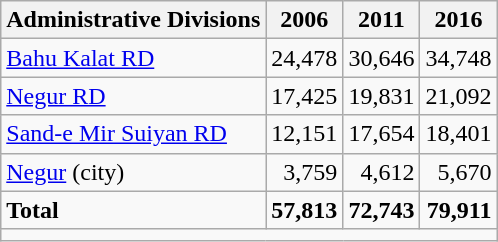<table class="wikitable">
<tr>
<th>Administrative Divisions</th>
<th>2006</th>
<th>2011</th>
<th>2016</th>
</tr>
<tr>
<td><a href='#'>Bahu Kalat RD</a></td>
<td style="text-align: right;">24,478</td>
<td style="text-align: right;">30,646</td>
<td style="text-align: right;">34,748</td>
</tr>
<tr>
<td><a href='#'>Negur RD</a></td>
<td style="text-align: right;">17,425</td>
<td style="text-align: right;">19,831</td>
<td style="text-align: right;">21,092</td>
</tr>
<tr>
<td><a href='#'>Sand-e Mir Suiyan RD</a></td>
<td style="text-align: right;">12,151</td>
<td style="text-align: right;">17,654</td>
<td style="text-align: right;">18,401</td>
</tr>
<tr>
<td><a href='#'>Negur</a> (city)</td>
<td style="text-align: right;">3,759</td>
<td style="text-align: right;">4,612</td>
<td style="text-align: right;">5,670</td>
</tr>
<tr>
<td><strong>Total</strong></td>
<td style="text-align: right;"><strong>57,813</strong></td>
<td style="text-align: right;"><strong>72,743</strong></td>
<td style="text-align: right;"><strong>79,911</strong></td>
</tr>
<tr>
<td colspan=4></td>
</tr>
</table>
